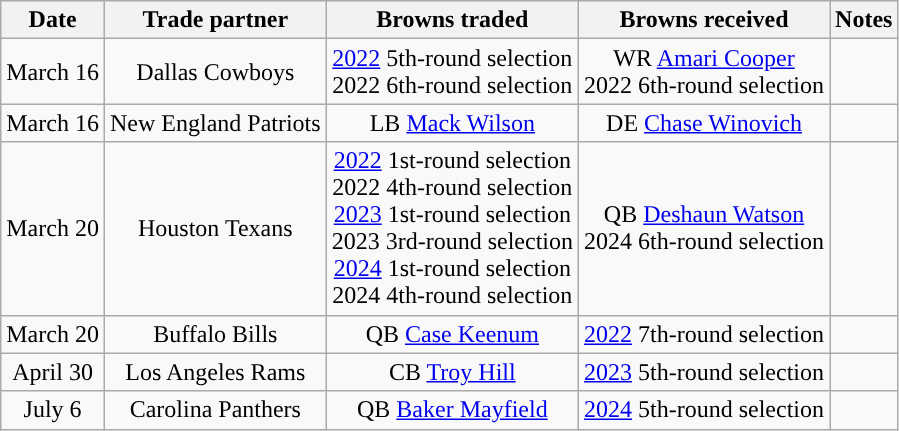<table class="wikitable" style="text-align:center">
<tr>
<th>Date</th>
<th>Trade partner</th>
<th>Browns traded</th>
<th>Browns received</th>
<th>Notes</th>
</tr>
<tr>
<td>March 16</td>
<td>Dallas Cowboys</td>
<td><a href='#'>2022</a> 5th-round selection <br>2022 6th-round selection</td>
<td>WR <a href='#'>Amari Cooper</a> <br>2022 6th-round selection</td>
<td></td>
</tr>
<tr>
<td>March 16</td>
<td>New England Patriots</td>
<td>LB <a href='#'>Mack Wilson</a></td>
<td>DE <a href='#'>Chase Winovich</a></td>
<td></td>
</tr>
<tr>
<td>March 20</td>
<td>Houston Texans</td>
<td><a href='#'>2022</a> 1st-round selection <br>2022 4th-round selection <br><a href='#'>2023</a> 1st-round selection <br>2023 3rd-round selection <br><a href='#'>2024</a> 1st-round selection <br>2024 4th-round selection</td>
<td>QB <a href='#'>Deshaun Watson</a> <br>2024 6th-round selection</td>
<td></td>
</tr>
<tr>
<td>March 20</td>
<td>Buffalo Bills</td>
<td>QB <a href='#'>Case Keenum</a></td>
<td><a href='#'>2022</a> 7th-round selection</td>
<td></td>
</tr>
<tr>
<td>April 30</td>
<td>Los Angeles Rams</td>
<td>CB <a href='#'>Troy Hill</a></td>
<td><a href='#'>2023</a> 5th-round selection</td>
<td></td>
</tr>
<tr>
<td>July 6</td>
<td>Carolina Panthers</td>
<td>QB <a href='#'>Baker Mayfield</a></td>
<td><a href='#'>2024</a> 5th-round selection</td>
<td></td>
</tr>
</table>
